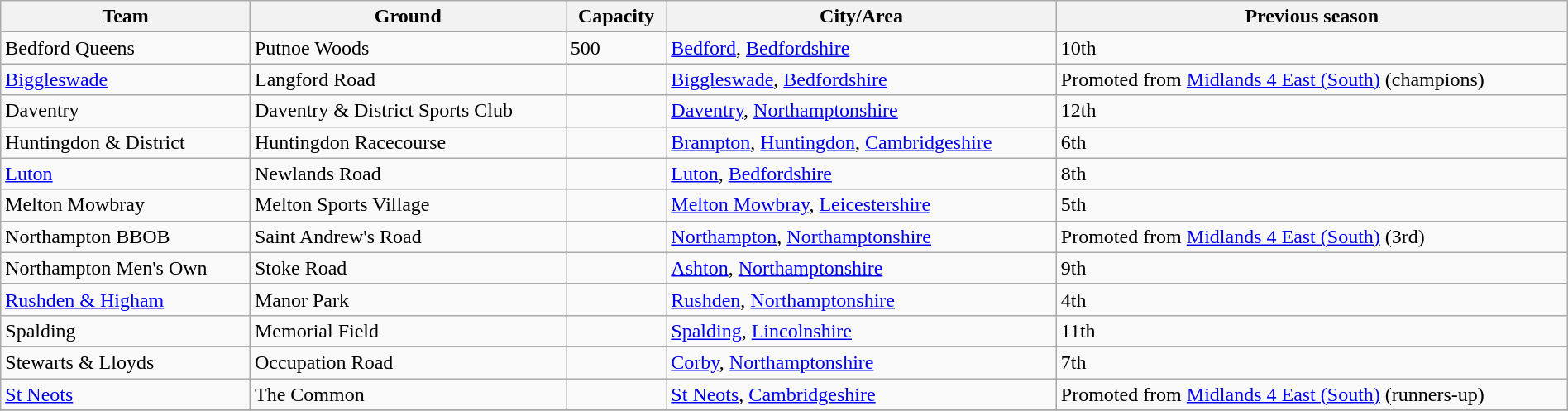<table class="wikitable sortable" width=100%>
<tr>
<th>Team</th>
<th>Ground</th>
<th>Capacity</th>
<th>City/Area</th>
<th>Previous season</th>
</tr>
<tr>
<td>Bedford Queens</td>
<td>Putnoe Woods</td>
<td>500</td>
<td><a href='#'>Bedford</a>, <a href='#'>Bedfordshire</a></td>
<td>10th</td>
</tr>
<tr>
<td><a href='#'>Biggleswade</a></td>
<td>Langford Road</td>
<td></td>
<td><a href='#'>Biggleswade</a>, <a href='#'>Bedfordshire</a></td>
<td>Promoted from <a href='#'>Midlands 4 East (South)</a> (champions)</td>
</tr>
<tr>
<td>Daventry</td>
<td>Daventry & District Sports Club</td>
<td></td>
<td><a href='#'>Daventry</a>, <a href='#'>Northamptonshire</a></td>
<td>12th</td>
</tr>
<tr>
<td>Huntingdon & District</td>
<td>Huntingdon Racecourse</td>
<td></td>
<td><a href='#'>Brampton</a>, <a href='#'>Huntingdon</a>, <a href='#'>Cambridgeshire</a></td>
<td>6th</td>
</tr>
<tr>
<td><a href='#'>Luton</a></td>
<td>Newlands Road</td>
<td></td>
<td><a href='#'>Luton</a>, <a href='#'>Bedfordshire</a></td>
<td>8th</td>
</tr>
<tr>
<td>Melton Mowbray</td>
<td>Melton Sports Village</td>
<td></td>
<td><a href='#'>Melton Mowbray</a>, <a href='#'>Leicestershire</a></td>
<td>5th</td>
</tr>
<tr>
<td>Northampton BBOB</td>
<td>Saint Andrew's Road</td>
<td></td>
<td><a href='#'>Northampton</a>, <a href='#'>Northamptonshire</a></td>
<td>Promoted from <a href='#'>Midlands 4 East (South)</a> (3rd)</td>
</tr>
<tr>
<td>Northampton Men's Own</td>
<td>Stoke Road</td>
<td></td>
<td><a href='#'>Ashton</a>, <a href='#'>Northamptonshire</a></td>
<td>9th</td>
</tr>
<tr>
<td><a href='#'>Rushden & Higham</a></td>
<td>Manor Park</td>
<td></td>
<td><a href='#'>Rushden</a>, <a href='#'>Northamptonshire</a></td>
<td>4th</td>
</tr>
<tr>
<td>Spalding</td>
<td>Memorial Field</td>
<td></td>
<td><a href='#'>Spalding</a>, <a href='#'>Lincolnshire</a></td>
<td>11th</td>
</tr>
<tr>
<td>Stewarts & Lloyds</td>
<td>Occupation Road</td>
<td></td>
<td><a href='#'>Corby</a>, <a href='#'>Northamptonshire</a></td>
<td>7th</td>
</tr>
<tr>
<td><a href='#'>St Neots</a></td>
<td>The Common</td>
<td></td>
<td><a href='#'>St Neots</a>, <a href='#'>Cambridgeshire</a></td>
<td>Promoted from <a href='#'>Midlands 4 East (South)</a> (runners-up)</td>
</tr>
<tr>
</tr>
</table>
